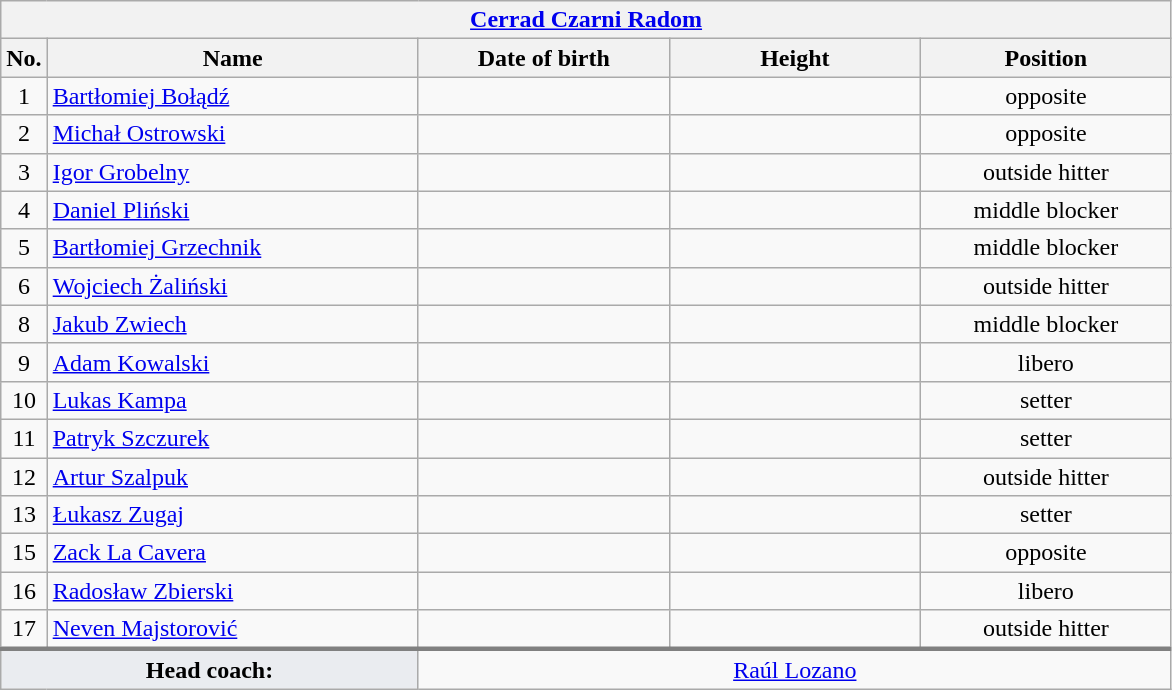<table class="wikitable collapsible collapsed" style="font-size:100%; text-align:center">
<tr>
<th colspan=5 style="width:30em"><a href='#'>Cerrad Czarni Radom</a></th>
</tr>
<tr>
<th>No.</th>
<th style="width:15em">Name</th>
<th style="width:10em">Date of birth</th>
<th style="width:10em">Height</th>
<th style="width:10em">Position</th>
</tr>
<tr>
<td>1</td>
<td align=left> <a href='#'>Bartłomiej Bołądź</a></td>
<td align=right></td>
<td></td>
<td>opposite</td>
</tr>
<tr>
<td>2</td>
<td align=left> <a href='#'>Michał Ostrowski</a></td>
<td align=right></td>
<td></td>
<td>opposite</td>
</tr>
<tr>
<td>3</td>
<td align=left> <a href='#'>Igor Grobelny</a></td>
<td align=right></td>
<td></td>
<td>outside hitter</td>
</tr>
<tr>
<td>4</td>
<td align=left> <a href='#'>Daniel Pliński</a></td>
<td align=right></td>
<td></td>
<td>middle blocker</td>
</tr>
<tr>
<td>5</td>
<td align=left> <a href='#'>Bartłomiej Grzechnik</a></td>
<td align=right></td>
<td></td>
<td>middle blocker</td>
</tr>
<tr>
<td>6</td>
<td align=left> <a href='#'>Wojciech Żaliński</a></td>
<td align=right></td>
<td></td>
<td>outside hitter</td>
</tr>
<tr>
<td>8</td>
<td align=left> <a href='#'>Jakub Zwiech</a></td>
<td align=right></td>
<td></td>
<td>middle blocker</td>
</tr>
<tr>
<td>9</td>
<td align=left> <a href='#'>Adam Kowalski</a></td>
<td align=right></td>
<td></td>
<td>libero</td>
</tr>
<tr>
<td>10</td>
<td align=left> <a href='#'>Lukas Kampa</a></td>
<td align=right></td>
<td></td>
<td>setter</td>
</tr>
<tr>
<td>11</td>
<td align=left> <a href='#'>Patryk Szczurek</a></td>
<td align=right></td>
<td></td>
<td>setter</td>
</tr>
<tr>
<td>12</td>
<td align=left> <a href='#'>Artur Szalpuk</a></td>
<td align=right></td>
<td></td>
<td>outside hitter</td>
</tr>
<tr>
<td>13</td>
<td align=left> <a href='#'>Łukasz Zugaj</a></td>
<td align=right></td>
<td></td>
<td>setter</td>
</tr>
<tr>
<td>15</td>
<td align=left> <a href='#'>Zack La Cavera</a></td>
<td align=right></td>
<td></td>
<td>opposite</td>
</tr>
<tr>
<td>16</td>
<td align=left> <a href='#'>Radosław Zbierski</a></td>
<td align=right></td>
<td></td>
<td>libero</td>
</tr>
<tr>
<td>17</td>
<td align=left> <a href='#'>Neven Majstorović</a></td>
<td align=right></td>
<td></td>
<td>outside hitter</td>
</tr>
<tr style="border-top: 3px solid grey">
<td colspan=2 style="background:#EAECF0"><strong>Head coach:</strong></td>
<td colspan=3> <a href='#'>Raúl Lozano</a></td>
</tr>
</table>
